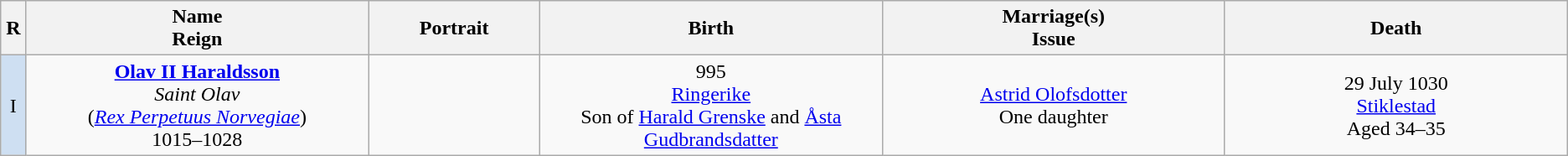<table style="text-align:center" class="wikitable">
<tr>
<th width=1%>R</th>
<th width=20%>Name<br>Reign</th>
<th width=10%>Portrait</th>
<th width=20%>Birth</th>
<th width=20%>Marriage(s)<br>Issue</th>
<th width=20%>Death</th>
</tr>
<tr>
<td style="background-color:#CEDFF2; text-align:center">I</td>
<td><strong><a href='#'>Olav II Haraldsson</a></strong><br><em>Saint Olav</em><br>(<em><a href='#'>Rex Perpetuus Norvegiae</a></em>)<br>1015–1028</td>
<td></td>
<td> 995<br><a href='#'>Ringerike</a><br>Son of <a href='#'>Harald Grenske</a> and <a href='#'>Åsta Gudbrandsdatter</a></td>
<td><a href='#'>Astrid Olofsdotter</a><br>One daughter</td>
<td>29 July 1030<br><a href='#'>Stiklestad</a><br>Aged 34–35</td>
</tr>
</table>
